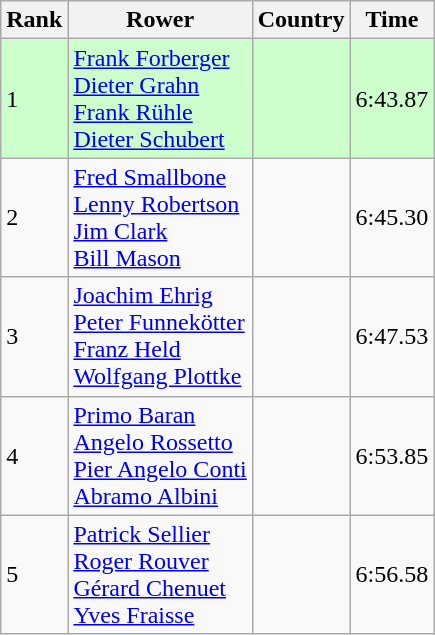<table class="wikitable sortable" style="text-align:middle">
<tr>
<th>Rank</th>
<th>Rower</th>
<th>Country</th>
<th>Time</th>
</tr>
<tr bgcolor=ccffcc>
<td>1</td>
<td><a href='#'>Frank Forberger</a><br><a href='#'>Dieter Grahn</a><br><a href='#'>Frank Rühle</a><br><a href='#'>Dieter Schubert</a></td>
<td></td>
<td>6:43.87</td>
</tr>
<tr>
<td>2</td>
<td><a href='#'>Fred Smallbone</a><br><a href='#'>Lenny Robertson</a><br><a href='#'>Jim Clark</a><br><a href='#'>Bill Mason</a></td>
<td></td>
<td>6:45.30</td>
</tr>
<tr>
<td>3</td>
<td><a href='#'>Joachim Ehrig</a><br><a href='#'>Peter Funnekötter</a><br><a href='#'>Franz Held</a><br><a href='#'>Wolfgang Plottke</a></td>
<td></td>
<td>6:47.53</td>
</tr>
<tr>
<td>4</td>
<td><a href='#'>Primo Baran</a><br><a href='#'>Angelo Rossetto</a><br><a href='#'>Pier Angelo Conti</a><br><a href='#'>Abramo Albini</a></td>
<td></td>
<td>6:53.85</td>
</tr>
<tr>
<td>5</td>
<td><a href='#'>Patrick Sellier</a><br><a href='#'>Roger Rouver</a><br><a href='#'>Gérard Chenuet</a><br><a href='#'>Yves Fraisse</a></td>
<td></td>
<td>6:56.58</td>
</tr>
</table>
